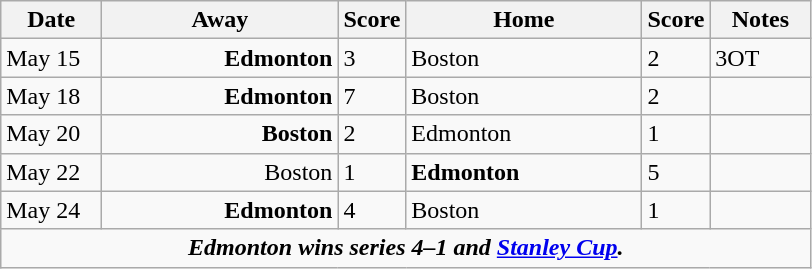<table class="wikitable">
<tr>
<th bgcolor="#DDDDFF" width="60">Date</th>
<th bgcolor="#DDDDFF" width="150">Away</th>
<th bgcolor="#DDDDFF" width="5">Score</th>
<th bgcolor="#DDDDFF" width="150">Home</th>
<th bgcolor="#DDDDFF" width="5">Score</th>
<th bgcolor="#DDDDFF" width="60">Notes</th>
</tr>
<tr>
<td>May 15</td>
<td align="right"><strong>Edmonton</strong></td>
<td>3</td>
<td>Boston</td>
<td>2</td>
<td>3OT</td>
</tr>
<tr>
<td>May 18</td>
<td align="right"><strong>Edmonton</strong></td>
<td>7</td>
<td>Boston</td>
<td>2</td>
<td></td>
</tr>
<tr>
<td>May 20</td>
<td align="right"><strong>Boston</strong></td>
<td>2</td>
<td>Edmonton</td>
<td>1</td>
<td></td>
</tr>
<tr>
<td>May 22</td>
<td align="right">Boston</td>
<td>1</td>
<td><strong>Edmonton</strong></td>
<td>5</td>
<td></td>
</tr>
<tr>
<td>May 24</td>
<td align="right"><strong>Edmonton</strong></td>
<td>4</td>
<td>Boston</td>
<td>1</td>
<td></td>
</tr>
<tr>
<td align="center" colspan="6"><strong><em>Edmonton wins series 4–1 and <a href='#'>Stanley Cup</a>.</em></strong></td>
</tr>
</table>
